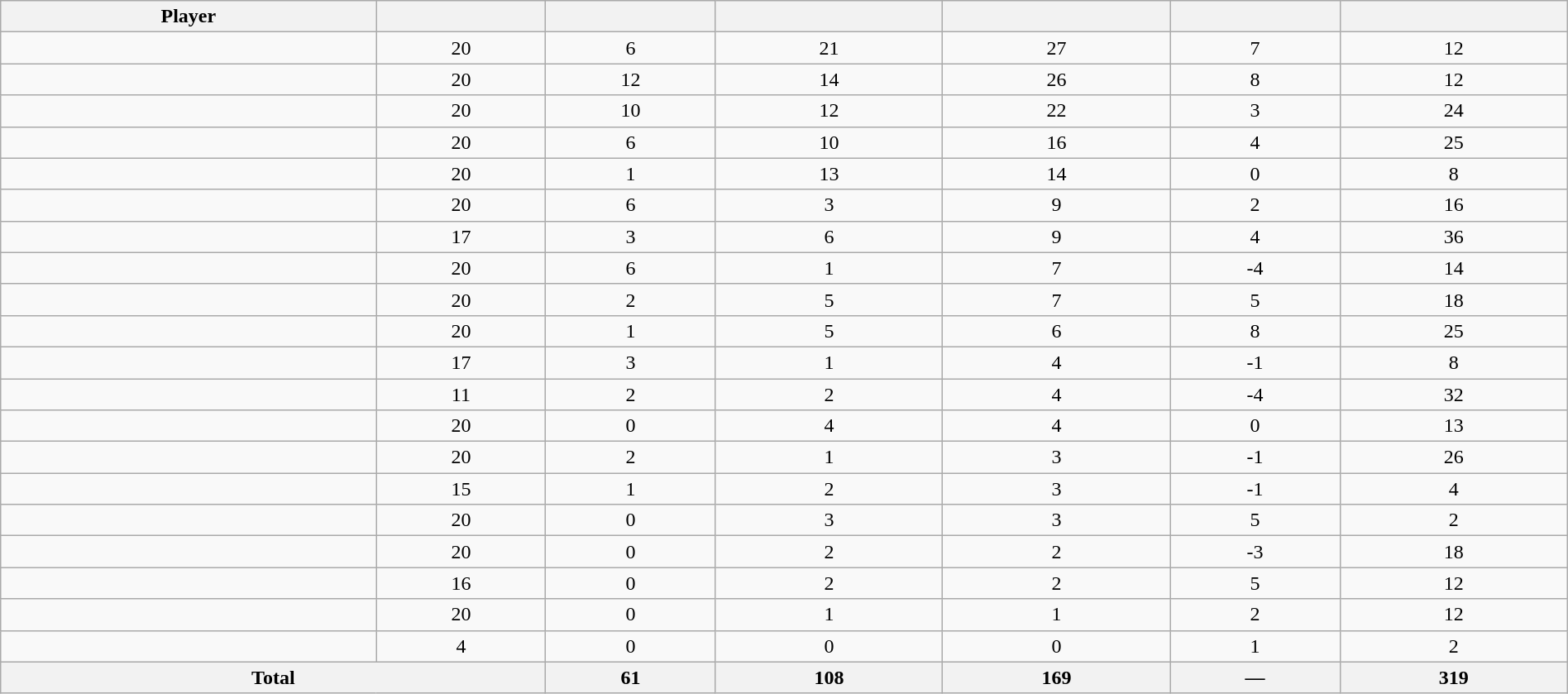<table class="wikitable sortable" style="width:100%; text-align:center;">
<tr>
<th>Player</th>
<th></th>
<th></th>
<th></th>
<th></th>
<th data-sort-type="number"></th>
<th></th>
</tr>
<tr>
<td></td>
<td>20</td>
<td>6</td>
<td>21</td>
<td>27</td>
<td>7</td>
<td>12</td>
</tr>
<tr>
<td></td>
<td>20</td>
<td>12</td>
<td>14</td>
<td>26</td>
<td>8</td>
<td>12</td>
</tr>
<tr>
<td></td>
<td>20</td>
<td>10</td>
<td>12</td>
<td>22</td>
<td>3</td>
<td>24</td>
</tr>
<tr>
<td></td>
<td>20</td>
<td>6</td>
<td>10</td>
<td>16</td>
<td>4</td>
<td>25</td>
</tr>
<tr>
<td></td>
<td>20</td>
<td>1</td>
<td>13</td>
<td>14</td>
<td>0</td>
<td>8</td>
</tr>
<tr>
<td></td>
<td>20</td>
<td>6</td>
<td>3</td>
<td>9</td>
<td>2</td>
<td>16</td>
</tr>
<tr>
<td></td>
<td>17</td>
<td>3</td>
<td>6</td>
<td>9</td>
<td>4</td>
<td>36</td>
</tr>
<tr>
<td></td>
<td>20</td>
<td>6</td>
<td>1</td>
<td>7</td>
<td>-4</td>
<td>14</td>
</tr>
<tr>
<td></td>
<td>20</td>
<td>2</td>
<td>5</td>
<td>7</td>
<td>5</td>
<td>18</td>
</tr>
<tr>
<td></td>
<td>20</td>
<td>1</td>
<td>5</td>
<td>6</td>
<td>8</td>
<td>25</td>
</tr>
<tr>
<td></td>
<td>17</td>
<td>3</td>
<td>1</td>
<td>4</td>
<td>-1</td>
<td>8</td>
</tr>
<tr>
<td></td>
<td>11</td>
<td>2</td>
<td>2</td>
<td>4</td>
<td>-4</td>
<td>32</td>
</tr>
<tr>
<td></td>
<td>20</td>
<td>0</td>
<td>4</td>
<td>4</td>
<td>0</td>
<td>13</td>
</tr>
<tr>
<td></td>
<td>20</td>
<td>2</td>
<td>1</td>
<td>3</td>
<td>-1</td>
<td>26</td>
</tr>
<tr>
<td></td>
<td>15</td>
<td>1</td>
<td>2</td>
<td>3</td>
<td>-1</td>
<td>4</td>
</tr>
<tr>
<td></td>
<td>20</td>
<td>0</td>
<td>3</td>
<td>3</td>
<td>5</td>
<td>2</td>
</tr>
<tr>
<td></td>
<td>20</td>
<td>0</td>
<td>2</td>
<td>2</td>
<td>-3</td>
<td>18</td>
</tr>
<tr>
<td></td>
<td>16</td>
<td>0</td>
<td>2</td>
<td>2</td>
<td>5</td>
<td>12</td>
</tr>
<tr>
<td></td>
<td>20</td>
<td>0</td>
<td>1</td>
<td>1</td>
<td>2</td>
<td>12</td>
</tr>
<tr>
<td></td>
<td>4</td>
<td>0</td>
<td>0</td>
<td>0</td>
<td>1</td>
<td>2</td>
</tr>
<tr class="sortbottom">
<th colspan=2>Total</th>
<th>61</th>
<th>108</th>
<th>169</th>
<th>—</th>
<th>319</th>
</tr>
</table>
